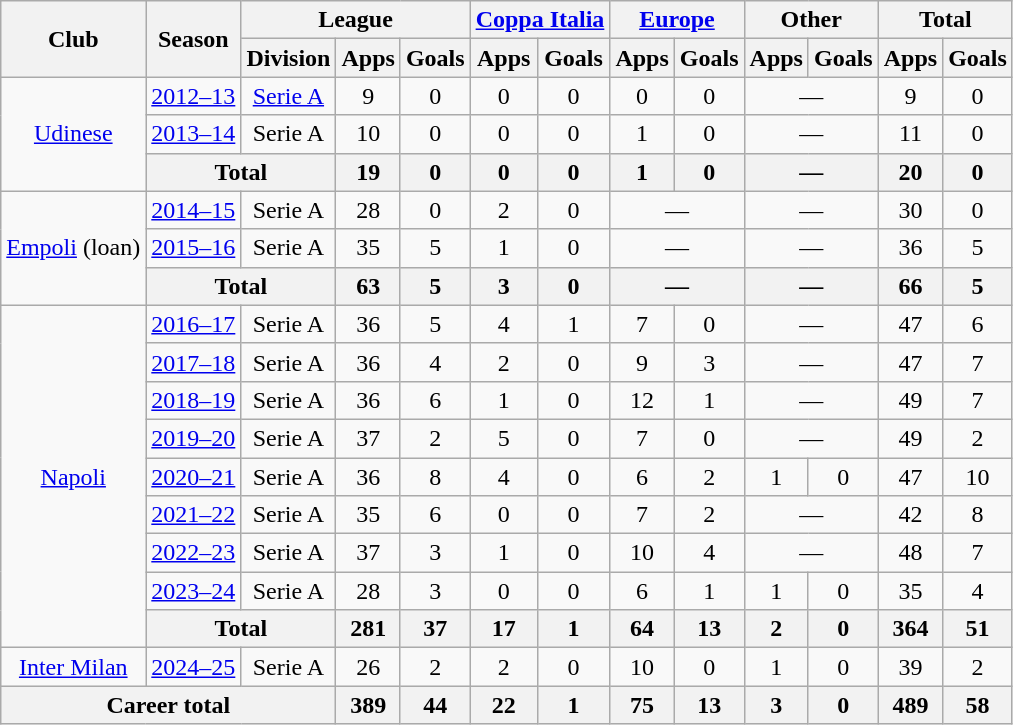<table class="wikitable" style="text-align:center">
<tr>
<th rowspan="2">Club</th>
<th rowspan="2">Season</th>
<th colspan="3">League</th>
<th colspan="2"><a href='#'>Coppa Italia</a></th>
<th colspan="2"><a href='#'>Europe</a></th>
<th colspan="2">Other</th>
<th colspan="2">Total</th>
</tr>
<tr>
<th>Division</th>
<th>Apps</th>
<th>Goals</th>
<th>Apps</th>
<th>Goals</th>
<th>Apps</th>
<th>Goals</th>
<th>Apps</th>
<th>Goals</th>
<th>Apps</th>
<th>Goals</th>
</tr>
<tr>
<td rowspan="3"><a href='#'>Udinese</a></td>
<td><a href='#'>2012–13</a></td>
<td><a href='#'>Serie A</a></td>
<td>9</td>
<td>0</td>
<td>0</td>
<td>0</td>
<td>0</td>
<td>0</td>
<td colspan="2">—</td>
<td>9</td>
<td>0</td>
</tr>
<tr>
<td><a href='#'>2013–14</a></td>
<td>Serie A</td>
<td>10</td>
<td>0</td>
<td>0</td>
<td>0</td>
<td>1</td>
<td>0</td>
<td colspan="2">—</td>
<td>11</td>
<td>0</td>
</tr>
<tr>
<th colspan="2">Total</th>
<th>19</th>
<th>0</th>
<th>0</th>
<th>0</th>
<th>1</th>
<th>0</th>
<th colspan="2">—</th>
<th>20</th>
<th>0</th>
</tr>
<tr>
<td rowspan="3"><a href='#'>Empoli</a> (loan)</td>
<td><a href='#'>2014–15</a></td>
<td>Serie A</td>
<td>28</td>
<td>0</td>
<td>2</td>
<td>0</td>
<td colspan="2">—</td>
<td colspan="2">—</td>
<td>30</td>
<td>0</td>
</tr>
<tr>
<td><a href='#'>2015–16</a></td>
<td>Serie A</td>
<td>35</td>
<td>5</td>
<td>1</td>
<td>0</td>
<td colspan="2">—</td>
<td colspan="2">—</td>
<td>36</td>
<td>5</td>
</tr>
<tr>
<th colspan="2">Total</th>
<th>63</th>
<th>5</th>
<th>3</th>
<th>0</th>
<th colspan="2">—</th>
<th colspan="2">—</th>
<th>66</th>
<th>5</th>
</tr>
<tr>
<td rowspan="9"><a href='#'>Napoli</a></td>
<td><a href='#'>2016–17</a></td>
<td>Serie A</td>
<td>36</td>
<td>5</td>
<td>4</td>
<td>1</td>
<td>7</td>
<td>0</td>
<td colspan="2">—</td>
<td>47</td>
<td>6</td>
</tr>
<tr>
<td><a href='#'>2017–18</a></td>
<td>Serie A</td>
<td>36</td>
<td>4</td>
<td>2</td>
<td>0</td>
<td>9</td>
<td>3</td>
<td colspan="2">—</td>
<td>47</td>
<td>7</td>
</tr>
<tr>
<td><a href='#'>2018–19</a></td>
<td>Serie A</td>
<td>36</td>
<td>6</td>
<td>1</td>
<td>0</td>
<td>12</td>
<td>1</td>
<td colspan="2">—</td>
<td>49</td>
<td>7</td>
</tr>
<tr>
<td><a href='#'>2019–20</a></td>
<td>Serie A</td>
<td>37</td>
<td>2</td>
<td>5</td>
<td>0</td>
<td>7</td>
<td>0</td>
<td colspan="2">—</td>
<td>49</td>
<td>2</td>
</tr>
<tr>
<td><a href='#'>2020–21</a></td>
<td>Serie A</td>
<td>36</td>
<td>8</td>
<td>4</td>
<td>0</td>
<td>6</td>
<td>2</td>
<td>1</td>
<td>0</td>
<td>47</td>
<td>10</td>
</tr>
<tr>
<td><a href='#'>2021–22</a></td>
<td>Serie A</td>
<td>35</td>
<td>6</td>
<td>0</td>
<td>0</td>
<td>7</td>
<td>2</td>
<td colspan="2">—</td>
<td>42</td>
<td>8</td>
</tr>
<tr>
<td><a href='#'>2022–23</a></td>
<td>Serie A</td>
<td>37</td>
<td>3</td>
<td>1</td>
<td>0</td>
<td>10</td>
<td>4</td>
<td colspan="2">—</td>
<td>48</td>
<td>7</td>
</tr>
<tr>
<td><a href='#'>2023–24</a></td>
<td>Serie A</td>
<td>28</td>
<td>3</td>
<td>0</td>
<td>0</td>
<td>6</td>
<td>1</td>
<td>1</td>
<td>0</td>
<td>35</td>
<td>4</td>
</tr>
<tr>
<th colspan="2">Total</th>
<th>281</th>
<th>37</th>
<th>17</th>
<th>1</th>
<th>64</th>
<th>13</th>
<th>2</th>
<th>0</th>
<th>364</th>
<th>51</th>
</tr>
<tr>
<td><a href='#'>Inter Milan</a></td>
<td><a href='#'>2024–25</a></td>
<td>Serie A</td>
<td>26</td>
<td>2</td>
<td>2</td>
<td>0</td>
<td>10</td>
<td>0</td>
<td>1</td>
<td>0</td>
<td>39</td>
<td>2</td>
</tr>
<tr>
<th colspan="3">Career total</th>
<th>389</th>
<th>44</th>
<th>22</th>
<th>1</th>
<th>75</th>
<th>13</th>
<th>3</th>
<th>0</th>
<th>489</th>
<th>58</th>
</tr>
</table>
